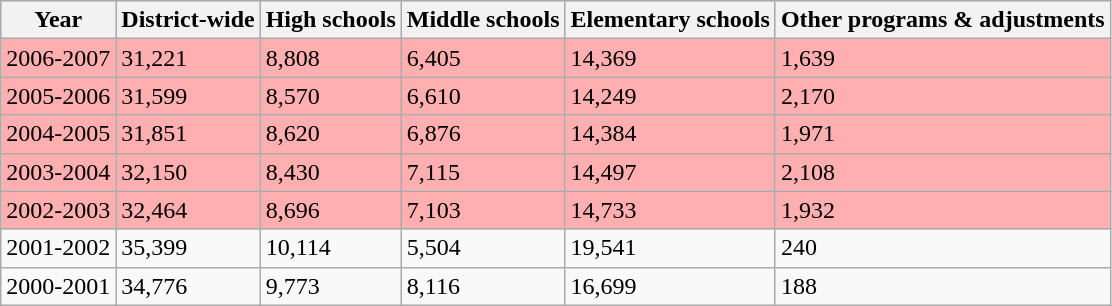<table class="wikitable">
<tr bgcolor="#CCCCCC">
<th>Year</th>
<th>District-wide</th>
<th>High schools</th>
<th>Middle schools</th>
<th>Elementary schools</th>
<th>Other programs & adjustments</th>
</tr>
<tr bgcolor="#FFAFAF">
<td>2006-2007</td>
<td>31,221</td>
<td>8,808</td>
<td>6,405</td>
<td>14,369</td>
<td>1,639</td>
</tr>
<tr bgcolor="#FFAFAF">
<td>2005-2006</td>
<td>31,599</td>
<td>8,570</td>
<td>6,610</td>
<td>14,249</td>
<td>2,170</td>
</tr>
<tr bgcolor="#FFAFAF">
<td>2004-2005</td>
<td>31,851</td>
<td>8,620</td>
<td>6,876</td>
<td>14,384</td>
<td>1,971</td>
</tr>
<tr bgcolor="#FFAFAF">
<td>2003-2004</td>
<td>32,150</td>
<td>8,430</td>
<td>7,115</td>
<td>14,497</td>
<td>2,108</td>
</tr>
<tr bgcolor="#FFAFAF">
<td>2002-2003</td>
<td>32,464</td>
<td>8,696</td>
<td>7,103</td>
<td>14,733</td>
<td>1,932</td>
</tr>
<tr>
<td>2001-2002</td>
<td>35,399</td>
<td>10,114</td>
<td>5,504</td>
<td>19,541</td>
<td>240</td>
</tr>
<tr>
<td>2000-2001</td>
<td>34,776</td>
<td>9,773</td>
<td>8,116</td>
<td>16,699</td>
<td>188</td>
</tr>
</table>
